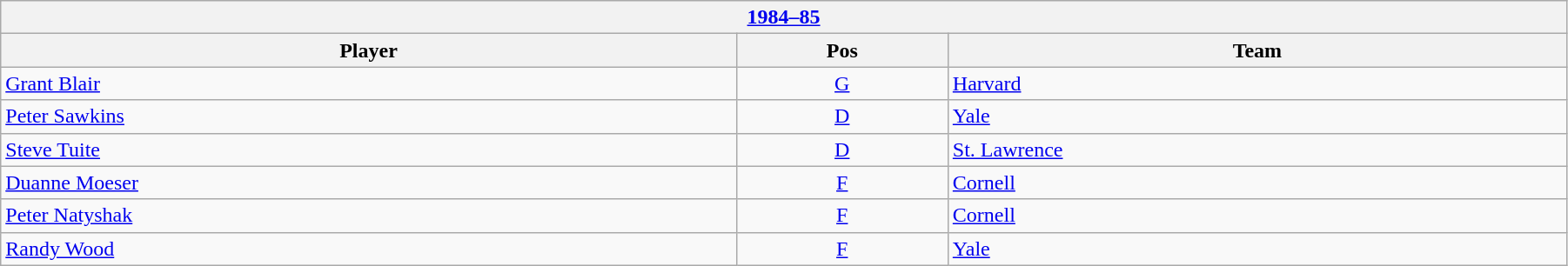<table class="wikitable" width=95%>
<tr>
<th colspan=3><a href='#'>1984–85</a></th>
</tr>
<tr>
<th>Player</th>
<th>Pos</th>
<th>Team</th>
</tr>
<tr>
<td><a href='#'>Grant Blair</a></td>
<td align=center><a href='#'>G</a></td>
<td><a href='#'>Harvard</a></td>
</tr>
<tr>
<td><a href='#'>Peter Sawkins</a></td>
<td align=center><a href='#'>D</a></td>
<td><a href='#'>Yale</a></td>
</tr>
<tr>
<td><a href='#'>Steve Tuite</a></td>
<td align=center><a href='#'>D</a></td>
<td><a href='#'>St. Lawrence</a></td>
</tr>
<tr>
<td><a href='#'>Duanne Moeser</a></td>
<td align=center><a href='#'>F</a></td>
<td><a href='#'>Cornell</a></td>
</tr>
<tr>
<td><a href='#'>Peter Natyshak</a></td>
<td align=center><a href='#'>F</a></td>
<td><a href='#'>Cornell</a></td>
</tr>
<tr>
<td><a href='#'>Randy Wood</a></td>
<td align=center><a href='#'>F</a></td>
<td><a href='#'>Yale</a></td>
</tr>
</table>
